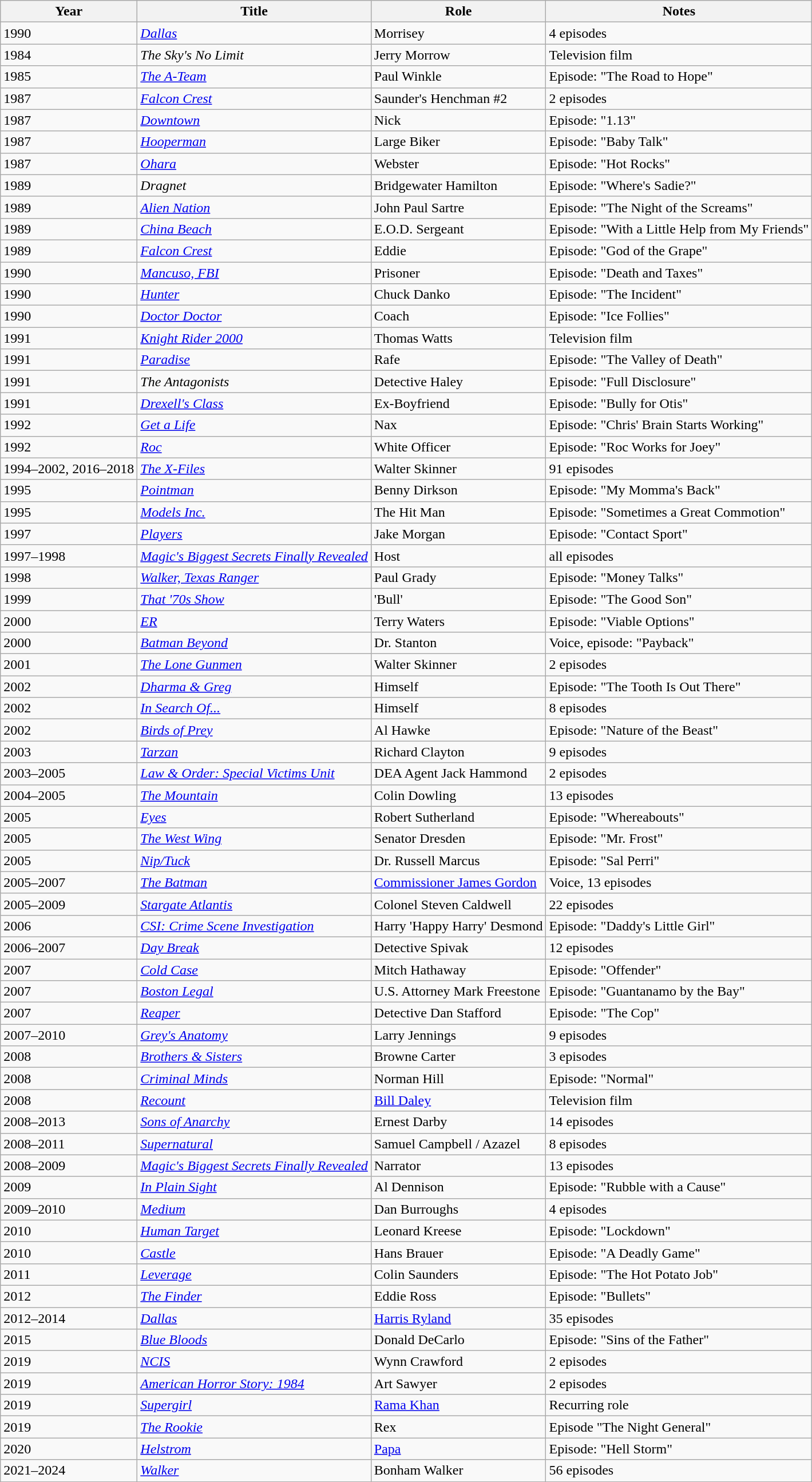<table class="wikitable sortable">
<tr>
<th>Year</th>
<th>Title</th>
<th>Role</th>
<th class="unsortable">Notes</th>
</tr>
<tr>
<td>1990</td>
<td><em><a href='#'>Dallas</a></em></td>
<td>Morrisey</td>
<td>4 episodes</td>
</tr>
<tr>
<td>1984</td>
<td><em>The Sky's No Limit</em></td>
<td>Jerry Morrow</td>
<td>Television film</td>
</tr>
<tr>
<td>1985</td>
<td><em><a href='#'>The A-Team</a></em></td>
<td>Paul Winkle</td>
<td>Episode: "The Road to Hope"</td>
</tr>
<tr>
<td>1987</td>
<td><em><a href='#'>Falcon Crest</a></em></td>
<td>Saunder's Henchman #2</td>
<td>2 episodes</td>
</tr>
<tr>
<td>1987</td>
<td><em><a href='#'>Downtown</a></em></td>
<td>Nick</td>
<td>Episode: "1.13"</td>
</tr>
<tr>
<td>1987</td>
<td><em><a href='#'>Hooperman</a></em></td>
<td>Large Biker</td>
<td>Episode: "Baby Talk"</td>
</tr>
<tr>
<td>1987</td>
<td><em><a href='#'>Ohara</a></em></td>
<td>Webster</td>
<td>Episode: "Hot Rocks"</td>
</tr>
<tr>
<td>1989</td>
<td><em>Dragnet</em></td>
<td>Bridgewater Hamilton</td>
<td>Episode: "Where's Sadie?"</td>
</tr>
<tr>
<td>1989</td>
<td><em><a href='#'>Alien Nation</a></em></td>
<td>John Paul Sartre</td>
<td>Episode: "The Night of the Screams"</td>
</tr>
<tr>
<td>1989</td>
<td><em><a href='#'>China Beach</a></em></td>
<td>E.O.D. Sergeant</td>
<td>Episode: "With a Little Help from My Friends"</td>
</tr>
<tr>
<td>1989</td>
<td><em><a href='#'>Falcon Crest</a></em></td>
<td>Eddie</td>
<td>Episode: "God of the Grape"</td>
</tr>
<tr>
<td>1990</td>
<td><em><a href='#'>Mancuso, FBI</a></em></td>
<td>Prisoner</td>
<td>Episode: "Death and Taxes"</td>
</tr>
<tr>
<td>1990</td>
<td><em><a href='#'>Hunter</a></em></td>
<td>Chuck Danko</td>
<td>Episode: "The Incident"</td>
</tr>
<tr>
<td>1990</td>
<td><em><a href='#'>Doctor Doctor</a></em></td>
<td>Coach</td>
<td>Episode: "Ice Follies"</td>
</tr>
<tr>
<td>1991</td>
<td><em><a href='#'>Knight Rider 2000</a></em></td>
<td>Thomas Watts</td>
<td>Television film</td>
</tr>
<tr>
<td>1991</td>
<td><em><a href='#'>Paradise</a></em></td>
<td>Rafe</td>
<td>Episode: "The Valley of Death"</td>
</tr>
<tr>
<td>1991</td>
<td><em>The Antagonists</em></td>
<td>Detective Haley</td>
<td>Episode: "Full Disclosure"</td>
</tr>
<tr>
<td>1991</td>
<td><em><a href='#'>Drexell's Class</a></em></td>
<td>Ex-Boyfriend</td>
<td>Episode: "Bully for Otis"</td>
</tr>
<tr>
<td>1992</td>
<td><em><a href='#'>Get a Life</a></em></td>
<td>Nax</td>
<td>Episode: "Chris' Brain Starts Working"</td>
</tr>
<tr>
<td>1992</td>
<td><em><a href='#'>Roc</a></em></td>
<td>White Officer</td>
<td>Episode: "Roc Works for Joey"</td>
</tr>
<tr>
<td>1994–2002, 2016–2018</td>
<td><em><a href='#'>The X-Files</a></em></td>
<td>Walter Skinner</td>
<td>91 episodes</td>
</tr>
<tr>
<td>1995</td>
<td><em><a href='#'>Pointman</a></em></td>
<td>Benny Dirkson</td>
<td>Episode: "My Momma's Back"</td>
</tr>
<tr>
<td>1995</td>
<td><em><a href='#'>Models Inc.</a></em></td>
<td>The Hit Man</td>
<td>Episode: "Sometimes a Great Commotion"</td>
</tr>
<tr>
<td>1997</td>
<td><em><a href='#'>Players</a></em></td>
<td>Jake Morgan</td>
<td>Episode: "Contact Sport"</td>
</tr>
<tr>
<td>1997–1998</td>
<td><em><a href='#'>Magic's Biggest Secrets Finally Revealed</a></em></td>
<td>Host</td>
<td>all episodes</td>
</tr>
<tr>
<td>1998</td>
<td><em><a href='#'>Walker, Texas Ranger</a></em></td>
<td>Paul Grady</td>
<td>Episode: "Money Talks"</td>
</tr>
<tr>
<td>1999</td>
<td><em><a href='#'>That '70s Show</a></em></td>
<td>'Bull'</td>
<td>Episode: "The Good Son"</td>
</tr>
<tr>
<td>2000</td>
<td><em><a href='#'>ER</a></em></td>
<td>Terry Waters</td>
<td>Episode: "Viable Options"</td>
</tr>
<tr>
<td>2000</td>
<td><em><a href='#'>Batman Beyond</a></em></td>
<td>Dr. Stanton</td>
<td>Voice, episode: "Payback"</td>
</tr>
<tr>
<td>2001</td>
<td><em><a href='#'>The Lone Gunmen</a></em></td>
<td>Walter Skinner</td>
<td>2 episodes</td>
</tr>
<tr>
<td>2002</td>
<td><em><a href='#'>Dharma & Greg</a></em></td>
<td>Himself</td>
<td>Episode: "The Tooth Is Out There"</td>
</tr>
<tr>
<td>2002</td>
<td><em><a href='#'>In Search Of...</a></em></td>
<td>Himself</td>
<td>8 episodes</td>
</tr>
<tr>
<td>2002</td>
<td><em><a href='#'>Birds of Prey</a></em></td>
<td>Al Hawke</td>
<td>Episode: "Nature of the Beast"</td>
</tr>
<tr>
<td>2003</td>
<td><em><a href='#'>Tarzan</a></em></td>
<td>Richard Clayton</td>
<td>9 episodes</td>
</tr>
<tr>
<td>2003–2005</td>
<td><em><a href='#'>Law & Order: Special Victims Unit</a></em></td>
<td>DEA Agent Jack Hammond</td>
<td>2 episodes</td>
</tr>
<tr>
<td>2004–2005</td>
<td><em><a href='#'>The Mountain</a></em></td>
<td>Colin Dowling</td>
<td>13 episodes</td>
</tr>
<tr>
<td>2005</td>
<td><em><a href='#'>Eyes</a></em></td>
<td>Robert Sutherland</td>
<td>Episode: "Whereabouts"</td>
</tr>
<tr>
<td>2005</td>
<td><em><a href='#'>The West Wing</a></em></td>
<td>Senator Dresden</td>
<td>Episode: "Mr. Frost"</td>
</tr>
<tr>
<td>2005</td>
<td><em><a href='#'>Nip/Tuck</a></em></td>
<td>Dr. Russell Marcus</td>
<td>Episode: "Sal Perri"</td>
</tr>
<tr>
<td>2005–2007</td>
<td><em><a href='#'>The Batman</a></em></td>
<td><a href='#'>Commissioner James Gordon</a></td>
<td>Voice, 13 episodes</td>
</tr>
<tr>
<td>2005–2009</td>
<td><em><a href='#'>Stargate Atlantis</a></em></td>
<td>Colonel Steven Caldwell</td>
<td>22 episodes</td>
</tr>
<tr>
<td>2006</td>
<td><em><a href='#'>CSI: Crime Scene Investigation</a></em></td>
<td>Harry 'Happy Harry' Desmond</td>
<td>Episode: "Daddy's Little Girl"</td>
</tr>
<tr>
<td>2006–2007</td>
<td><em><a href='#'>Day Break</a></em></td>
<td>Detective Spivak</td>
<td>12 episodes</td>
</tr>
<tr>
<td>2007</td>
<td><em><a href='#'>Cold Case</a></em></td>
<td>Mitch Hathaway</td>
<td>Episode: "Offender"</td>
</tr>
<tr>
<td>2007</td>
<td><em><a href='#'>Boston Legal</a></em></td>
<td>U.S. Attorney Mark Freestone</td>
<td>Episode: "Guantanamo by the Bay"</td>
</tr>
<tr>
<td>2007</td>
<td><em><a href='#'>Reaper</a></em></td>
<td>Detective Dan Stafford</td>
<td>Episode: "The Cop"</td>
</tr>
<tr>
<td>2007–2010</td>
<td><em><a href='#'>Grey's Anatomy</a></em></td>
<td>Larry Jennings</td>
<td>9 episodes</td>
</tr>
<tr>
<td>2008</td>
<td><em><a href='#'>Brothers & Sisters</a></em></td>
<td>Browne Carter</td>
<td>3 episodes</td>
</tr>
<tr>
<td>2008</td>
<td><em><a href='#'>Criminal Minds</a></em></td>
<td>Norman Hill</td>
<td>Episode: "Normal"</td>
</tr>
<tr>
<td>2008</td>
<td><em><a href='#'>Recount</a></em></td>
<td><a href='#'>Bill Daley</a></td>
<td>Television film</td>
</tr>
<tr>
<td>2008–2013</td>
<td><em><a href='#'>Sons of Anarchy</a></em></td>
<td>Ernest Darby</td>
<td>14 episodes</td>
</tr>
<tr>
<td>2008–2011</td>
<td><em><a href='#'>Supernatural</a></em></td>
<td>Samuel Campbell / Azazel</td>
<td>8 episodes</td>
</tr>
<tr>
<td>2008–2009</td>
<td><em><a href='#'>Magic's Biggest Secrets Finally Revealed</a></em></td>
<td>Narrator</td>
<td>13 episodes</td>
</tr>
<tr>
<td>2009</td>
<td><em><a href='#'>In Plain Sight</a></em></td>
<td>Al Dennison</td>
<td>Episode: "Rubble with a Cause"</td>
</tr>
<tr>
<td>2009–2010</td>
<td><em><a href='#'>Medium</a></em></td>
<td>Dan Burroughs</td>
<td>4 episodes</td>
</tr>
<tr>
<td>2010</td>
<td><em><a href='#'>Human Target</a></em></td>
<td>Leonard Kreese</td>
<td>Episode: "Lockdown"</td>
</tr>
<tr>
<td>2010</td>
<td><em><a href='#'>Castle</a></em></td>
<td>Hans Brauer</td>
<td>Episode: "A Deadly Game"</td>
</tr>
<tr>
<td>2011</td>
<td><em><a href='#'>Leverage</a></em></td>
<td>Colin Saunders</td>
<td>Episode: "The Hot Potato Job"</td>
</tr>
<tr>
<td>2012</td>
<td><em><a href='#'>The Finder</a></em></td>
<td>Eddie Ross</td>
<td>Episode: "Bullets"</td>
</tr>
<tr>
<td>2012–2014</td>
<td><em><a href='#'>Dallas</a></em></td>
<td><a href='#'>Harris Ryland</a></td>
<td>35 episodes</td>
</tr>
<tr>
<td>2015</td>
<td><em><a href='#'>Blue Bloods</a></em></td>
<td>Donald DeCarlo</td>
<td>Episode: "Sins of the Father"</td>
</tr>
<tr>
<td>2019</td>
<td><em><a href='#'>NCIS</a></em></td>
<td>Wynn Crawford</td>
<td>2 episodes</td>
</tr>
<tr>
<td>2019</td>
<td><em><a href='#'>American Horror Story: 1984</a></em></td>
<td>Art Sawyer</td>
<td>2 episodes</td>
</tr>
<tr>
<td>2019</td>
<td><em><a href='#'>Supergirl</a></em></td>
<td><a href='#'>Rama Khan</a></td>
<td>Recurring role</td>
</tr>
<tr>
<td>2019</td>
<td><em><a href='#'>The Rookie</a></em></td>
<td>Rex</td>
<td>Episode "The Night General"</td>
</tr>
<tr>
<td>2020</td>
<td><em><a href='#'>Helstrom</a></em></td>
<td><a href='#'>Papa</a></td>
<td>Episode: "Hell Storm"</td>
</tr>
<tr>
<td>2021–2024</td>
<td><em><a href='#'>Walker</a></em></td>
<td>Bonham Walker</td>
<td>56 episodes</td>
</tr>
</table>
